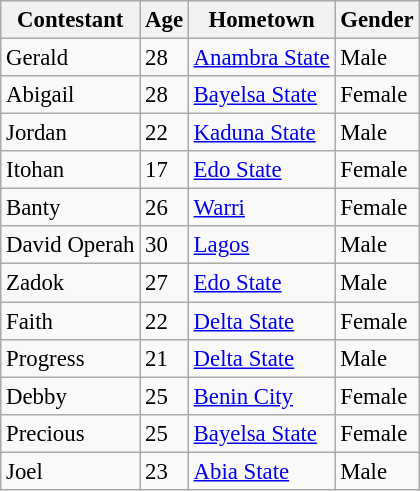<table class="wikitable" style="font-size:95%;">
<tr>
<th>Contestant</th>
<th>Age</th>
<th>Hometown</th>
<th>Gender</th>
</tr>
<tr>
<td>Gerald</td>
<td>28</td>
<td><a href='#'>Anambra State</a></td>
<td>Male</td>
</tr>
<tr>
<td>Abigail</td>
<td>28</td>
<td><a href='#'>Bayelsa State</a></td>
<td>Female</td>
</tr>
<tr>
<td>Jordan</td>
<td>22</td>
<td><a href='#'>Kaduna State</a></td>
<td>Male</td>
</tr>
<tr>
<td>Itohan</td>
<td>17</td>
<td><a href='#'>Edo State</a></td>
<td>Female</td>
</tr>
<tr>
<td>Banty</td>
<td>26</td>
<td><a href='#'>Warri</a></td>
<td>Female</td>
</tr>
<tr>
<td>David Operah</td>
<td>30</td>
<td><a href='#'>Lagos</a></td>
<td>Male</td>
</tr>
<tr>
<td>Zadok</td>
<td>27</td>
<td><a href='#'>Edo State</a></td>
<td>Male</td>
</tr>
<tr>
<td>Faith</td>
<td>22</td>
<td><a href='#'>Delta State</a></td>
<td>Female</td>
</tr>
<tr>
<td>Progress</td>
<td>21</td>
<td><a href='#'>Delta State</a></td>
<td>Male</td>
</tr>
<tr>
<td>Debby</td>
<td>25</td>
<td><a href='#'>Benin City</a></td>
<td>Female</td>
</tr>
<tr>
<td>Precious</td>
<td>25</td>
<td><a href='#'>Bayelsa State</a></td>
<td>Female</td>
</tr>
<tr>
<td>Joel</td>
<td>23</td>
<td><a href='#'>Abia State</a></td>
<td>Male</td>
</tr>
</table>
